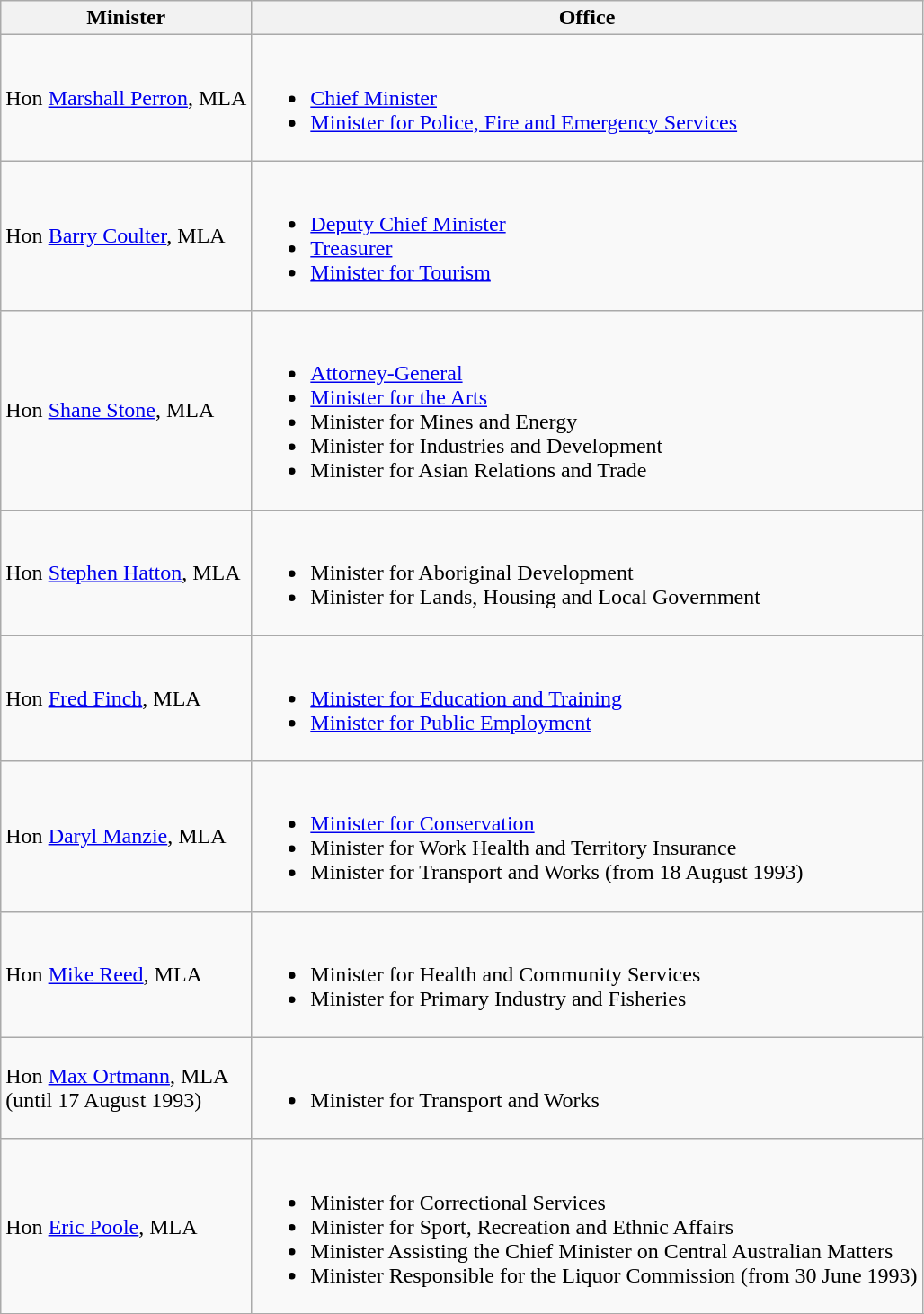<table class="wikitable">
<tr>
<th>Minister</th>
<th>Office</th>
</tr>
<tr>
<td>Hon <a href='#'>Marshall Perron</a>, MLA</td>
<td><br><ul><li><a href='#'>Chief Minister</a></li><li><a href='#'>Minister for Police, Fire and Emergency Services</a></li></ul></td>
</tr>
<tr>
<td>Hon <a href='#'>Barry Coulter</a>, MLA</td>
<td><br><ul><li><a href='#'>Deputy Chief Minister</a></li><li><a href='#'>Treasurer</a></li><li><a href='#'>Minister for Tourism</a></li></ul></td>
</tr>
<tr>
<td>Hon <a href='#'>Shane Stone</a>, MLA</td>
<td><br><ul><li><a href='#'>Attorney-General</a></li><li><a href='#'>Minister for the Arts</a></li><li>Minister for Mines and Energy</li><li>Minister for Industries and Development</li><li>Minister for Asian Relations and Trade</li></ul></td>
</tr>
<tr>
<td>Hon <a href='#'>Stephen Hatton</a>, MLA</td>
<td><br><ul><li>Minister for Aboriginal Development</li><li>Minister for Lands, Housing and Local Government</li></ul></td>
</tr>
<tr>
<td>Hon <a href='#'>Fred Finch</a>, MLA</td>
<td><br><ul><li><a href='#'>Minister for Education and Training</a></li><li><a href='#'>Minister for Public Employment</a></li></ul></td>
</tr>
<tr>
<td>Hon <a href='#'>Daryl Manzie</a>, MLA</td>
<td><br><ul><li><a href='#'>Minister for Conservation</a></li><li>Minister for Work Health and Territory Insurance</li><li>Minister for Transport and Works (from 18 August 1993)</li></ul></td>
</tr>
<tr>
<td>Hon <a href='#'>Mike Reed</a>, MLA</td>
<td><br><ul><li>Minister for Health and Community Services</li><li>Minister for Primary Industry and Fisheries</li></ul></td>
</tr>
<tr>
<td>Hon <a href='#'>Max Ortmann</a>, MLA<br>(until 17 August 1993)</td>
<td><br><ul><li>Minister for Transport and Works</li></ul></td>
</tr>
<tr>
<td>Hon <a href='#'>Eric Poole</a>, MLA</td>
<td><br><ul><li>Minister for Correctional Services</li><li>Minister for Sport, Recreation and Ethnic Affairs</li><li>Minister Assisting the Chief Minister on Central Australian Matters</li><li>Minister Responsible for the Liquor Commission (from 30 June 1993)</li></ul></td>
</tr>
<tr>
</tr>
</table>
